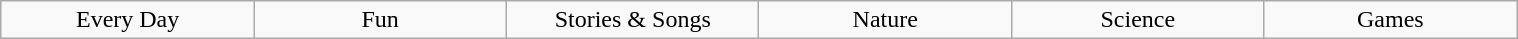<table class="wikitable" style="text-align: center; width: 80%; margin: 1em auto 1em auto;">
<tr>
<td style="width:70pt;">Every Day</td>
<td style="width:70pt;">Fun</td>
<td style="width:70pt;">Stories & Songs</td>
<td style="width:70pt;">Nature</td>
<td style="width:70pt;">Science</td>
<td style="width:70pt;">Games</td>
</tr>
</table>
